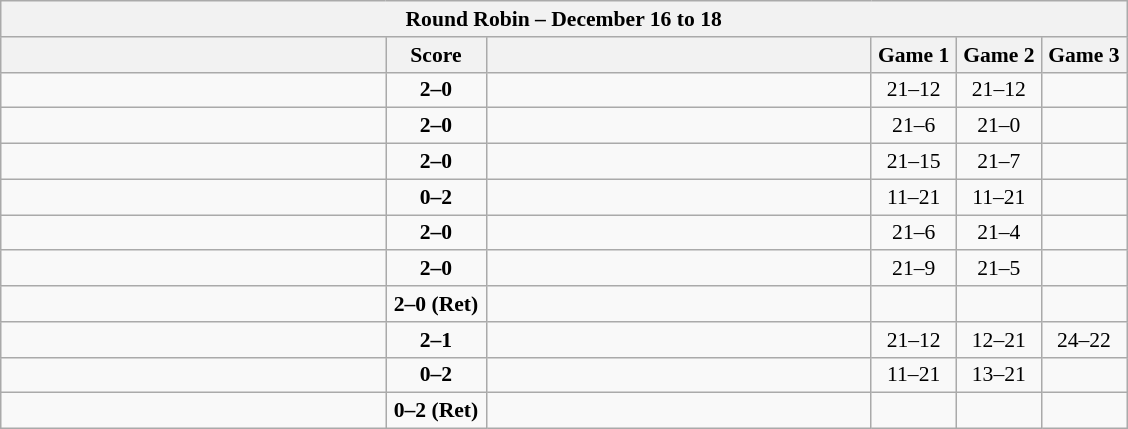<table class="wikitable" style="text-align: center; font-size:90% ">
<tr>
<th colspan=6>Round Robin – December 16 to 18</th>
</tr>
<tr>
<th align="right" width="250"></th>
<th width="60">Score</th>
<th align="left" width="250"></th>
<th width="50">Game 1</th>
<th width="50">Game 2</th>
<th width="50">Game 3</th>
</tr>
<tr>
<td align=left><strong></strong></td>
<td align=center><strong>2–0</strong></td>
<td align=left></td>
<td>21–12</td>
<td>21–12</td>
<td></td>
</tr>
<tr>
<td align=left><strong></strong></td>
<td align=center><strong>2–0</strong></td>
<td align=left></td>
<td>21–6</td>
<td>21–0</td>
<td></td>
</tr>
<tr>
<td align=left><strong></strong></td>
<td align=center><strong>2–0</strong></td>
<td align=left></td>
<td>21–15</td>
<td>21–7</td>
<td></td>
</tr>
<tr>
<td align=left></td>
<td align=center><strong>0–2</strong></td>
<td align=left><strong></strong></td>
<td>11–21</td>
<td>11–21</td>
<td></td>
</tr>
<tr>
<td align=left><strong></strong></td>
<td align=center><strong>2–0</strong></td>
<td align=left></td>
<td>21–6</td>
<td>21–4</td>
<td></td>
</tr>
<tr>
<td align=left><strong></strong></td>
<td align=center><strong>2–0</strong></td>
<td align=left></td>
<td>21–9</td>
<td>21–5</td>
<td></td>
</tr>
<tr>
<td align=left><strong></strong></td>
<td align=center><strong>2–0 (Ret)</strong></td>
<td align=left></td>
<td></td>
<td></td>
<td></td>
</tr>
<tr>
<td align=left><strong></strong></td>
<td align=center><strong>2–1</strong></td>
<td align=left></td>
<td>21–12</td>
<td>12–21</td>
<td>24–22</td>
</tr>
<tr>
<td align=left></td>
<td align=center><strong>0–2</strong></td>
<td align=left><strong></strong></td>
<td>11–21</td>
<td>13–21</td>
<td></td>
</tr>
<tr>
<td align=left></td>
<td align=center><strong>0–2 (Ret)</strong></td>
<td align=left><strong></strong></td>
<td></td>
<td></td>
<td></td>
</tr>
</table>
